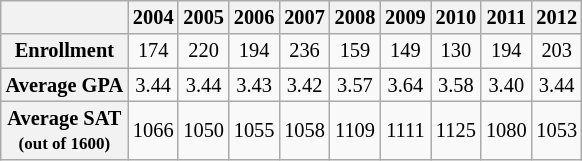<table style="text-align:center; float:left; font-size:85%; margin-left:2em; margin:auto;"  class="wikitable">
<tr>
<th></th>
<th>2004</th>
<th>2005</th>
<th>2006</th>
<th>2007</th>
<th>2008</th>
<th>2009</th>
<th>2010</th>
<th>2011</th>
<th>2012</th>
</tr>
<tr>
<th>Enrollment</th>
<td>174</td>
<td>220</td>
<td>194</td>
<td>236</td>
<td>159</td>
<td>149</td>
<td>130</td>
<td>194</td>
<td>203</td>
</tr>
<tr>
<th>Average GPA</th>
<td>3.44</td>
<td>3.44</td>
<td>3.43</td>
<td>3.42</td>
<td>3.57</td>
<td>3.64</td>
<td>3.58</td>
<td>3.40</td>
<td>3.44</td>
</tr>
<tr>
<th>Average SAT<br><small>(out of 1600)</small></th>
<td>1066</td>
<td>1050</td>
<td>1055</td>
<td>1058</td>
<td>1109</td>
<td>1111</td>
<td>1125</td>
<td>1080</td>
<td>1053</td>
</tr>
</table>
